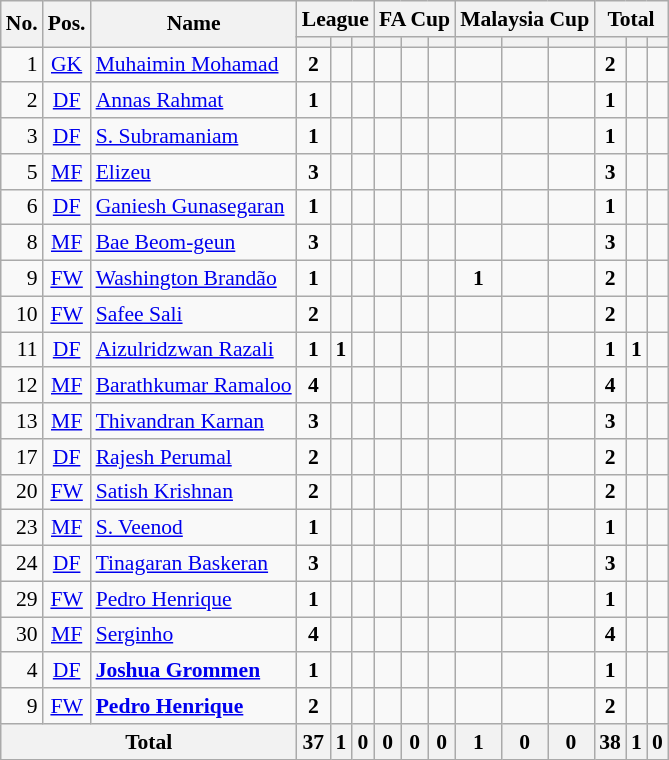<table class="wikitable sortable" style="font-size: 90%; text-align: center;">
<tr>
<th rowspan="2">No.</th>
<th rowspan="2">Pos.</th>
<th rowspan="2">Name</th>
<th colspan="3">League</th>
<th colspan="3">FA Cup</th>
<th colspan="3">Malaysia Cup</th>
<th colspan="3">Total</th>
</tr>
<tr>
<th></th>
<th></th>
<th></th>
<th></th>
<th></th>
<th></th>
<th></th>
<th></th>
<th></th>
<th></th>
<th></th>
<th></th>
</tr>
<tr>
<td align=right>1</td>
<td><a href='#'>GK</a></td>
<td align=left><a href='#'>Muhaimin Mohamad</a></td>
<td><strong>2</strong></td>
<td><strong></strong></td>
<td><strong></strong></td>
<td><strong></strong></td>
<td><strong></strong></td>
<td><strong></strong></td>
<td><strong></strong></td>
<td><strong></strong></td>
<td><strong></strong></td>
<td><strong>2</strong></td>
<td><strong></strong></td>
<td><strong></strong></td>
</tr>
<tr>
<td align=right>2</td>
<td><a href='#'>DF</a></td>
<td align=left><a href='#'>Annas Rahmat</a></td>
<td><strong>1</strong></td>
<td><strong></strong></td>
<td><strong></strong></td>
<td><strong></strong></td>
<td><strong></strong></td>
<td><strong></strong></td>
<td><strong></strong></td>
<td><strong></strong></td>
<td><strong></strong></td>
<td><strong>1</strong></td>
<td><strong></strong></td>
<td><strong></strong></td>
</tr>
<tr>
<td align=right>3</td>
<td><a href='#'>DF</a></td>
<td align=left><a href='#'>S. Subramaniam</a></td>
<td><strong>1</strong></td>
<td><strong></strong></td>
<td><strong></strong></td>
<td><strong></strong></td>
<td><strong></strong></td>
<td><strong></strong></td>
<td><strong></strong></td>
<td><strong></strong></td>
<td><strong></strong></td>
<td><strong>1</strong></td>
<td><strong></strong></td>
<td><strong></strong></td>
</tr>
<tr>
<td align=right>5</td>
<td><a href='#'>MF</a></td>
<td align=left><a href='#'>Elizeu</a></td>
<td><strong>3</strong></td>
<td><strong></strong></td>
<td><strong></strong></td>
<td><strong></strong></td>
<td><strong></strong></td>
<td><strong></strong></td>
<td><strong></strong></td>
<td><strong></strong></td>
<td><strong></strong></td>
<td><strong>3</strong></td>
<td><strong></strong></td>
<td><strong></strong></td>
</tr>
<tr>
<td align=right>6</td>
<td><a href='#'>DF</a></td>
<td align=left><a href='#'>Ganiesh Gunasegaran</a></td>
<td><strong>1</strong></td>
<td><strong></strong></td>
<td><strong></strong></td>
<td><strong></strong></td>
<td><strong></strong></td>
<td><strong></strong></td>
<td><strong></strong></td>
<td><strong></strong></td>
<td><strong></strong></td>
<td><strong>1</strong></td>
<td><strong></strong></td>
<td><strong></strong></td>
</tr>
<tr>
<td align=right>8</td>
<td><a href='#'>MF</a></td>
<td align=left><a href='#'>Bae Beom-geun</a></td>
<td><strong>3</strong></td>
<td><strong></strong></td>
<td><strong></strong></td>
<td><strong></strong></td>
<td><strong></strong></td>
<td><strong></strong></td>
<td><strong></strong></td>
<td><strong></strong></td>
<td><strong></strong></td>
<td><strong>3</strong></td>
<td><strong></strong></td>
<td><strong></strong></td>
</tr>
<tr>
<td align=right>9</td>
<td><a href='#'>FW</a></td>
<td align=left><a href='#'>Washington Brandão</a></td>
<td><strong>1</strong></td>
<td><strong></strong></td>
<td><strong></strong></td>
<td><strong></strong></td>
<td><strong></strong></td>
<td><strong></strong></td>
<td><strong>1</strong></td>
<td><strong></strong></td>
<td><strong></strong></td>
<td><strong>2</strong></td>
<td><strong></strong></td>
<td><strong></strong></td>
</tr>
<tr>
<td align=right>10</td>
<td><a href='#'>FW</a></td>
<td align=left><a href='#'>Safee Sali</a></td>
<td><strong>2</strong></td>
<td><strong></strong></td>
<td><strong></strong></td>
<td><strong></strong></td>
<td><strong></strong></td>
<td><strong></strong></td>
<td><strong></strong></td>
<td><strong></strong></td>
<td><strong></strong></td>
<td><strong>2</strong></td>
<td><strong></strong></td>
<td><strong></strong></td>
</tr>
<tr>
<td align=right>11</td>
<td><a href='#'>DF</a></td>
<td align=left><a href='#'>Aizulridzwan Razali</a></td>
<td><strong>1</strong></td>
<td><strong>1</strong></td>
<td><strong></strong></td>
<td><strong></strong></td>
<td><strong></strong></td>
<td><strong></strong></td>
<td><strong></strong></td>
<td><strong></strong></td>
<td><strong></strong></td>
<td><strong>1</strong></td>
<td><strong>1</strong></td>
<td><strong></strong></td>
</tr>
<tr>
<td align=right>12</td>
<td><a href='#'>MF</a></td>
<td align=left><a href='#'>Barathkumar Ramaloo</a></td>
<td><strong>4</strong></td>
<td><strong></strong></td>
<td><strong></strong></td>
<td><strong></strong></td>
<td><strong></strong></td>
<td><strong></strong></td>
<td><strong></strong></td>
<td><strong></strong></td>
<td><strong></strong></td>
<td><strong>4</strong></td>
<td><strong></strong></td>
<td><strong></strong></td>
</tr>
<tr>
<td align=right>13</td>
<td><a href='#'>MF</a></td>
<td align=left><a href='#'>Thivandran Karnan</a></td>
<td><strong>3</strong></td>
<td><strong></strong></td>
<td><strong></strong></td>
<td><strong></strong></td>
<td><strong></strong></td>
<td><strong></strong></td>
<td><strong></strong></td>
<td><strong></strong></td>
<td><strong></strong></td>
<td><strong>3</strong></td>
<td><strong></strong></td>
<td><strong></strong></td>
</tr>
<tr>
<td align=right>17</td>
<td><a href='#'>DF</a></td>
<td align=left><a href='#'>Rajesh Perumal</a></td>
<td><strong>2</strong></td>
<td><strong></strong></td>
<td><strong></strong></td>
<td><strong></strong></td>
<td><strong></strong></td>
<td><strong></strong></td>
<td><strong></strong></td>
<td><strong></strong></td>
<td><strong></strong></td>
<td><strong>2</strong></td>
<td><strong></strong></td>
<td><strong></strong></td>
</tr>
<tr>
<td align=right>20</td>
<td><a href='#'>FW</a></td>
<td align=left><a href='#'>Satish Krishnan</a></td>
<td><strong>2</strong></td>
<td><strong></strong></td>
<td><strong></strong></td>
<td><strong></strong></td>
<td><strong></strong></td>
<td><strong></strong></td>
<td><strong></strong></td>
<td><strong></strong></td>
<td><strong></strong></td>
<td><strong>2</strong></td>
<td><strong></strong></td>
<td><strong></strong></td>
</tr>
<tr>
<td align=right>23</td>
<td><a href='#'>MF</a></td>
<td align=left><a href='#'>S. Veenod</a></td>
<td><strong>1</strong></td>
<td><strong></strong></td>
<td><strong></strong></td>
<td><strong></strong></td>
<td><strong></strong></td>
<td><strong></strong></td>
<td><strong></strong></td>
<td><strong></strong></td>
<td><strong></strong></td>
<td><strong>1</strong></td>
<td><strong></strong></td>
<td><strong></strong></td>
</tr>
<tr>
<td align=right>24</td>
<td><a href='#'>DF</a></td>
<td align=left><a href='#'>Tinagaran Baskeran</a></td>
<td><strong>3</strong></td>
<td><strong></strong></td>
<td><strong></strong></td>
<td><strong></strong></td>
<td><strong></strong></td>
<td><strong></strong></td>
<td><strong></strong></td>
<td><strong></strong></td>
<td><strong></strong></td>
<td><strong>3</strong></td>
<td><strong></strong></td>
<td><strong></strong></td>
</tr>
<tr>
<td align=right>29</td>
<td><a href='#'>FW</a></td>
<td align=left><a href='#'>Pedro Henrique</a></td>
<td><strong>1</strong></td>
<td><strong></strong></td>
<td><strong></strong></td>
<td><strong></strong></td>
<td><strong></strong></td>
<td><strong></strong></td>
<td><strong></strong></td>
<td><strong></strong></td>
<td><strong></strong></td>
<td><strong>1</strong></td>
<td><strong></strong></td>
<td><strong></strong></td>
</tr>
<tr>
<td align=right>30</td>
<td><a href='#'>MF</a></td>
<td align=left><a href='#'>Serginho</a></td>
<td><strong>4</strong></td>
<td><strong></strong></td>
<td><strong></strong></td>
<td><strong></strong></td>
<td><strong></strong></td>
<td><strong></strong></td>
<td><strong></strong></td>
<td><strong></strong></td>
<td><strong></strong></td>
<td><strong>4</strong></td>
<td><strong></strong></td>
<td><strong></strong></td>
</tr>
<tr>
<td align=right>4</td>
<td><a href='#'>DF</a></td>
<td align=left><strong><a href='#'>Joshua Grommen</a></strong></td>
<td><strong>1</strong></td>
<td><strong></strong></td>
<td><strong></strong></td>
<td><strong></strong></td>
<td><strong></strong></td>
<td><strong></strong></td>
<td><strong></strong></td>
<td><strong></strong></td>
<td><strong></strong></td>
<td><strong>1</strong></td>
<td><strong></strong></td>
<td><strong></strong></td>
</tr>
<tr>
<td align=right>9</td>
<td><a href='#'>FW</a></td>
<td align=left><strong><a href='#'>Pedro Henrique</a></strong></td>
<td><strong>2</strong></td>
<td><strong></strong></td>
<td><strong></strong></td>
<td><strong></strong></td>
<td><strong></strong></td>
<td><strong></strong></td>
<td><strong></strong></td>
<td><strong></strong></td>
<td><strong></strong></td>
<td><strong>2</strong></td>
<td><strong></strong></td>
<td><strong></strong></td>
</tr>
<tr>
<th colspan=3>Total</th>
<th>37</th>
<th>1</th>
<th>0</th>
<th>0</th>
<th>0</th>
<th>0</th>
<th>1</th>
<th>0</th>
<th>0</th>
<th>38</th>
<th>1</th>
<th>0</th>
</tr>
</table>
